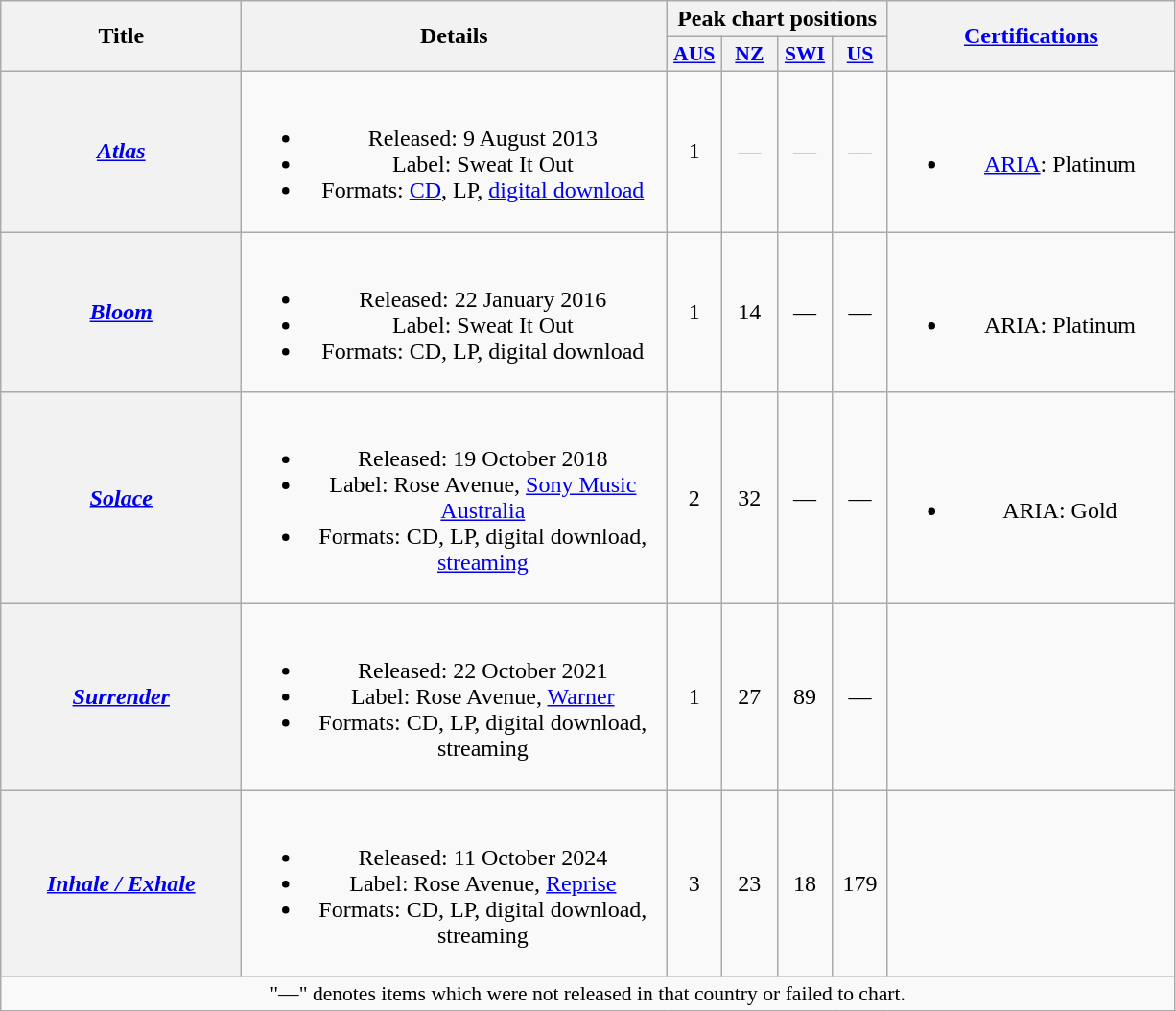<table class="wikitable plainrowheaders" style="text-align:center;">
<tr>
<th scope="col" rowspan="2" style="width:10em;">Title</th>
<th scope="col" rowspan="2" style="width:18em;">Details</th>
<th scope="col" colspan="4">Peak chart positions</th>
<th scope="col" rowspan="2" style="width:12em;"><a href='#'>Certifications</a></th>
</tr>
<tr>
<th scope="col" style="width:2.2em;font-size:90%;"><a href='#'>AUS</a><br></th>
<th scope="col" style="width:2.2em;font-size:90%;"><a href='#'>NZ</a><br></th>
<th scope="col" style="width:2.2em;font-size:90%;"><a href='#'>SWI</a><br></th>
<th scope="col" style="width:2.2em;font-size:90%;"><a href='#'>US</a><br></th>
</tr>
<tr>
<th scope="row"><em><a href='#'>Atlas</a></em></th>
<td><br><ul><li>Released: 9 August 2013 </li><li>Label: Sweat It Out</li><li>Formats: <a href='#'>CD</a>, LP, <a href='#'>digital download</a></li></ul></td>
<td>1</td>
<td>—</td>
<td>—</td>
<td>—</td>
<td><br><ul><li><a href='#'>ARIA</a>: Platinum</li></ul></td>
</tr>
<tr>
<th scope="row"><em><a href='#'>Bloom</a></em></th>
<td><br><ul><li>Released: 22 January 2016</li><li>Label: Sweat It Out</li><li>Formats: CD, LP, digital download</li></ul></td>
<td>1</td>
<td>14</td>
<td>—</td>
<td>—</td>
<td><br><ul><li>ARIA: Platinum</li></ul></td>
</tr>
<tr>
<th scope="row"><em><a href='#'>Solace</a></em></th>
<td><br><ul><li>Released: 19 October 2018</li><li>Label: Rose Avenue, <a href='#'>Sony Music Australia</a></li><li>Formats: CD, LP, digital download, <a href='#'>streaming</a></li></ul></td>
<td>2</td>
<td>32</td>
<td>—</td>
<td>—</td>
<td><br><ul><li>ARIA: Gold</li></ul></td>
</tr>
<tr>
<th scope="row"><em><a href='#'>Surrender</a></em></th>
<td><br><ul><li>Released: 22 October 2021</li><li>Label: Rose Avenue, <a href='#'>Warner</a></li><li>Formats: CD, LP, digital download, streaming</li></ul></td>
<td>1</td>
<td>27</td>
<td>89</td>
<td>—</td>
<td></td>
</tr>
<tr>
<th scope="row"><em><a href='#'>Inhale / Exhale</a></em></th>
<td><br><ul><li>Released: 11 October 2024</li><li>Label: Rose Avenue, <a href='#'>Reprise</a></li><li>Formats: CD, LP, digital download, streaming</li></ul></td>
<td>3</td>
<td>23</td>
<td>18</td>
<td>179</td>
<td></td>
</tr>
<tr>
<td colspan="14" style="font-size:90%">"—" denotes items which were not released in that country or failed to chart.</td>
</tr>
</table>
